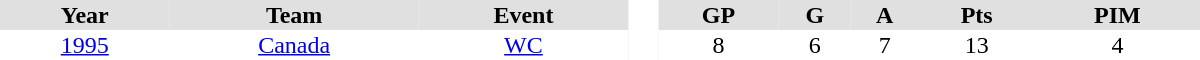<table border="0" cellpadding="1" cellspacing="0" style="text-align:center; width:50em">
<tr ALIGN="center" bgcolor="#e0e0e0">
<th>Year</th>
<th>Team</th>
<th>Event</th>
<th rowspan="99" bgcolor="#ffffff"> </th>
<th>GP</th>
<th>G</th>
<th>A</th>
<th>Pts</th>
<th>PIM</th>
</tr>
<tr>
<td><a href='#'>1995</a></td>
<td><a href='#'>Canada</a></td>
<td><a href='#'>WC</a></td>
<td>8</td>
<td>6</td>
<td>7</td>
<td>13</td>
<td>4</td>
</tr>
</table>
